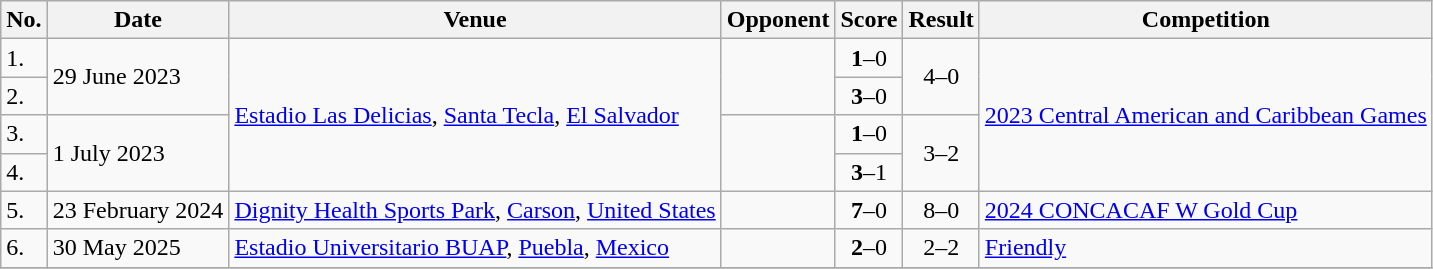<table class="wikitable">
<tr>
<th>No.</th>
<th>Date</th>
<th>Venue</th>
<th>Opponent</th>
<th>Score</th>
<th>Result</th>
<th>Competition</th>
</tr>
<tr>
<td>1.</td>
<td rowspan=2>29 June 2023</td>
<td rowspan=4><a href='#'>Estadio Las Delicias</a>, <a href='#'>Santa Tecla</a>, <a href='#'>El Salvador</a></td>
<td rowspan=2></td>
<td align=center><strong>1</strong>–0</td>
<td rowspan=2 align=center>4–0</td>
<td rowspan=4><a href='#'>2023 Central American and Caribbean Games</a></td>
</tr>
<tr>
<td>2.</td>
<td align=center><strong>3</strong>–0</td>
</tr>
<tr>
<td>3.</td>
<td rowspan=2>1 July 2023</td>
<td rowspan=2></td>
<td align=center><strong>1</strong>–0</td>
<td rowspan=2 align=center>3–2</td>
</tr>
<tr>
<td>4.</td>
<td align=center><strong>3</strong>–1</td>
</tr>
<tr>
<td>5.</td>
<td>23 February 2024</td>
<td><a href='#'>Dignity Health Sports Park</a>, <a href='#'>Carson</a>, <a href='#'>United States</a></td>
<td></td>
<td align=center><strong>7</strong>–0</td>
<td align=center>8–0</td>
<td><a href='#'>2024 CONCACAF W Gold Cup</a></td>
</tr>
<tr>
<td>6.</td>
<td>30 May 2025</td>
<td><a href='#'>Estadio Universitario BUAP</a>, <a href='#'>Puebla</a>, <a href='#'>Mexico</a></td>
<td></td>
<td align=center><strong>2</strong>–0</td>
<td align=center>2–2</td>
<td><a href='#'>Friendly</a></td>
</tr>
<tr>
</tr>
</table>
